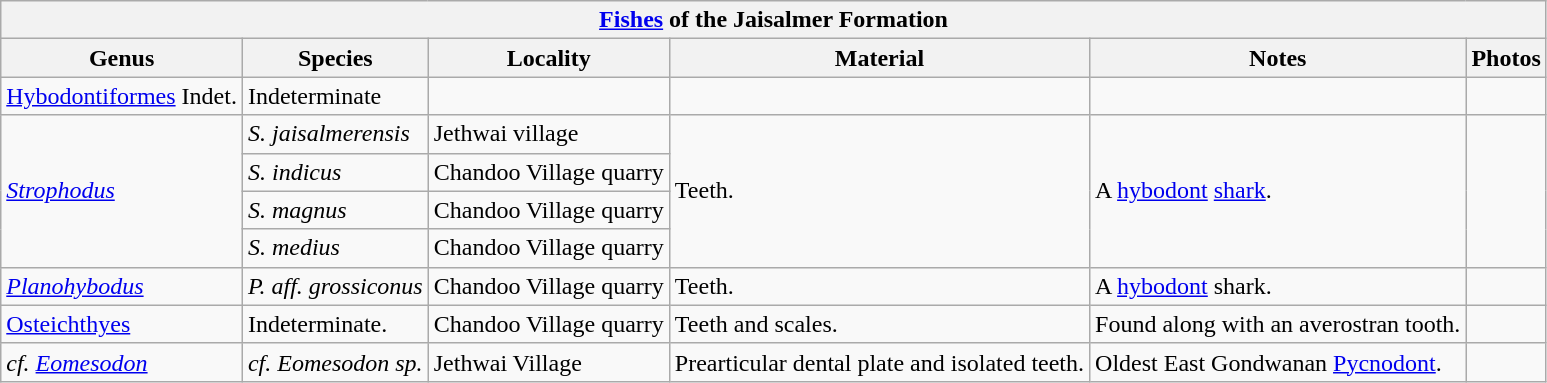<table class="wikitable" align="center">
<tr>
<th colspan="6" align="center"><a href='#'>Fishes</a> of the Jaisalmer Formation</th>
</tr>
<tr>
<th>Genus</th>
<th>Species</th>
<th>Locality</th>
<th>Material</th>
<th>Notes</th>
<th>Photos</th>
</tr>
<tr>
<td><a href='#'>Hybodontiformes</a> Indet.</td>
<td>Indeterminate</td>
<td></td>
<td></td>
<td></td>
<td></td>
</tr>
<tr>
<td rowspan = "4"><em><a href='#'>Strophodus</a></em></td>
<td><em>S. jaisalmerensis</em></td>
<td>Jethwai village</td>
<td rowspan="4">Teeth.</td>
<td rowspan="4">A <a href='#'>hybodont</a> <a href='#'>shark</a>.</td>
<td rowspan="4"></td>
</tr>
<tr>
<td><em>S. indicus</em></td>
<td>Chandoo Village quarry</td>
</tr>
<tr>
<td><em>S. magnus</em></td>
<td>Chandoo Village quarry</td>
</tr>
<tr>
<td><em>S. medius</em></td>
<td>Chandoo Village quarry</td>
</tr>
<tr>
<td><em><a href='#'>Planohybodus</a></em></td>
<td><em>P. aff. grossiconus</em> </td>
<td>Chandoo Village quarry</td>
<td>Teeth.</td>
<td>A <a href='#'>hybodont</a> shark.</td>
<td></td>
</tr>
<tr>
<td><a href='#'>Osteichthyes</a></td>
<td>Indeterminate.</td>
<td>Chandoo Village quarry</td>
<td>Teeth and scales.</td>
<td>Found along with an averostran tooth.</td>
<td></td>
</tr>
<tr>
<td><em>cf. <a href='#'>Eomesodon</a></em></td>
<td><em>cf. Eomesodon sp.</em></td>
<td>Jethwai Village</td>
<td>Prearticular dental plate and isolated teeth.</td>
<td>Oldest East Gondwanan <a href='#'>Pycnodont</a>.</td>
<td></td>
</tr>
</table>
